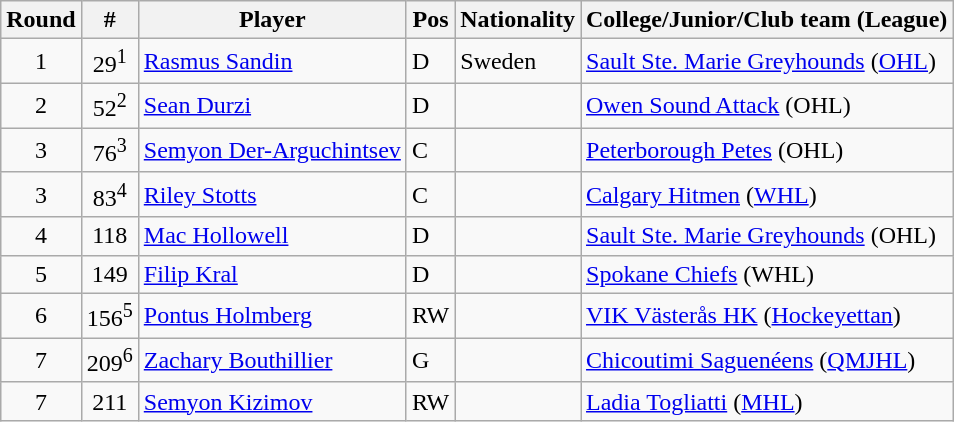<table class="wikitable">
<tr>
<th>Round</th>
<th>#</th>
<th>Player</th>
<th>Pos</th>
<th>Nationality</th>
<th>College/Junior/Club team (League)</th>
</tr>
<tr>
<td style="text-align:center;">1</td>
<td style="text-align:center;">29<sup>1</sup></td>
<td><a href='#'>Rasmus Sandin</a></td>
<td>D</td>
<td> Sweden</td>
<td><a href='#'>Sault Ste. Marie Greyhounds</a> (<a href='#'>OHL</a>)</td>
</tr>
<tr>
<td style="text-align:center;">2</td>
<td style="text-align:center;">52<sup>2</sup></td>
<td><a href='#'>Sean Durzi</a></td>
<td>D</td>
<td></td>
<td><a href='#'>Owen Sound Attack</a> (OHL)</td>
</tr>
<tr>
<td style="text-align:center;">3</td>
<td style="text-align:center;">76<sup>3</sup></td>
<td><a href='#'>Semyon Der-Arguchintsev</a></td>
<td>C</td>
<td></td>
<td><a href='#'>Peterborough Petes</a> (OHL)</td>
</tr>
<tr>
<td style="text-align:center;">3</td>
<td style="text-align:center;">83<sup>4</sup></td>
<td><a href='#'>Riley Stotts</a></td>
<td>C</td>
<td></td>
<td><a href='#'>Calgary Hitmen</a> (<a href='#'>WHL</a>)</td>
</tr>
<tr>
<td style="text-align:center;">4</td>
<td style="text-align:center;">118</td>
<td><a href='#'>Mac Hollowell</a></td>
<td>D</td>
<td></td>
<td><a href='#'>Sault Ste. Marie Greyhounds</a> (OHL)</td>
</tr>
<tr>
<td style="text-align:center;">5</td>
<td style="text-align:center;">149</td>
<td><a href='#'>Filip Kral</a></td>
<td>D</td>
<td></td>
<td><a href='#'>Spokane Chiefs</a> (WHL)</td>
</tr>
<tr>
<td style="text-align:center;">6</td>
<td style="text-align:center;">156<sup>5</sup></td>
<td><a href='#'>Pontus Holmberg</a></td>
<td>RW</td>
<td></td>
<td><a href='#'>VIK Västerås HK</a> (<a href='#'>Hockeyettan</a>)</td>
</tr>
<tr>
<td style="text-align:center;">7</td>
<td style="text-align:center;">209<sup>6</sup></td>
<td><a href='#'>Zachary Bouthillier</a></td>
<td>G</td>
<td></td>
<td><a href='#'>Chicoutimi Saguenéens</a> (<a href='#'>QMJHL</a>)</td>
</tr>
<tr>
<td style="text-align:center;">7</td>
<td style="text-align:center;">211</td>
<td><a href='#'>Semyon Kizimov</a></td>
<td>RW</td>
<td></td>
<td><a href='#'>Ladia Togliatti</a> (<a href='#'>MHL</a>)</td>
</tr>
</table>
